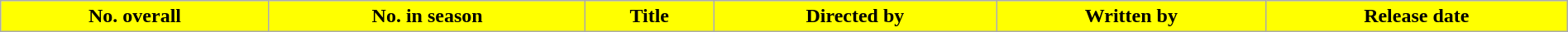<table class="wikitable plainrowheaders" style="width:100%;">
<tr>
<th ! style="background:#FFFF00; color:black">No. overall</th>
<th ! style="background:#FFFF00; color:black">No. in season</th>
<th ! style="background:#FFFF00; color:black" ">Title</th>
<th ! style="background:#FFFF00; color:black" ">Directed by</th>
<th ! style="background:#FFFF00; color:black" ">Written by</th>
<th ! style="background:#FFFF00; color:black" ">Release date<br>











</th>
</tr>
</table>
